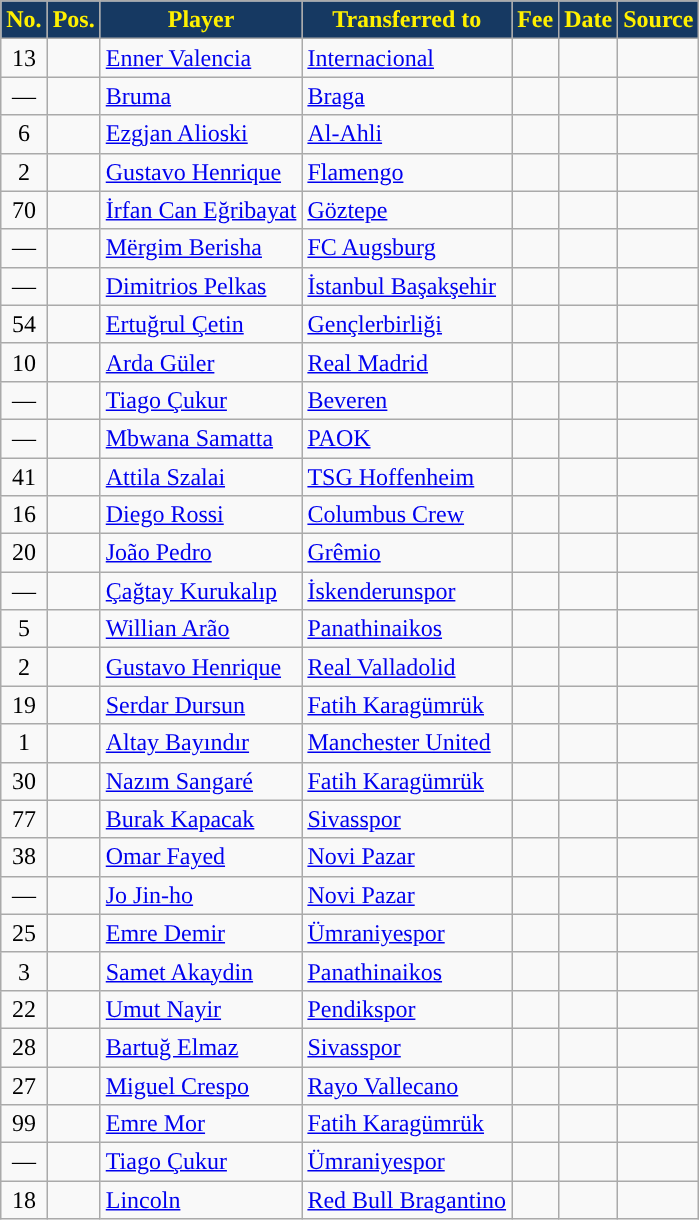<table class="wikitable plainrowheaders sortable">
<tr>
<th style="background:#163962; color:#FFF000; ">No.</th>
<th style="background:#163962; color:#FFF000; ">Pos.</th>
<th style="background:#163962; color:#FFF000; ">Player</th>
<th style="background:#163962; color:#FFF000; ">Transferred to</th>
<th style="background:#163962; color:#FFF000; ">Fee</th>
<th style="background:#163962; color:#FFF000; ">Date</th>
<th style="background:#163962; color:#FFF000; ">Source</th>
</tr>
<tr>
<td align=center>13</td>
<td align=center></td>
<td> <a href='#'>Enner Valencia</a></td>
<td> <a href='#'>Internacional</a></td>
<td></td>
<td></td>
<td align=center></td>
</tr>
<tr>
<td align=center>—</td>
<td align=center></td>
<td> <a href='#'>Bruma</a></td>
<td> <a href='#'>Braga</a></td>
<td></td>
<td></td>
<td align=center></td>
</tr>
<tr>
<td align=center>6</td>
<td align=center></td>
<td> <a href='#'>Ezgjan Alioski</a></td>
<td> <a href='#'>Al-Ahli</a></td>
<td></td>
<td></td>
<td align=center></td>
</tr>
<tr>
<td align=center>2</td>
<td align=center></td>
<td> <a href='#'>Gustavo Henrique</a></td>
<td> <a href='#'>Flamengo</a></td>
<td></td>
<td></td>
<td align=center></td>
</tr>
<tr>
<td align=center>70</td>
<td align=center></td>
<td> <a href='#'>İrfan Can Eğribayat</a></td>
<td> <a href='#'>Göztepe</a></td>
<td></td>
<td></td>
<td align=center></td>
</tr>
<tr>
<td align=center>—</td>
<td align=center></td>
<td> <a href='#'>Mërgim Berisha</a></td>
<td> <a href='#'>FC Augsburg</a></td>
<td></td>
<td></td>
<td align=center></td>
</tr>
<tr>
<td align=center>—</td>
<td align=center></td>
<td> <a href='#'>Dimitrios Pelkas</a></td>
<td> <a href='#'>İstanbul Başakşehir</a></td>
<td></td>
<td></td>
<td align=center></td>
</tr>
<tr>
<td align=center>54</td>
<td align=center></td>
<td> <a href='#'>Ertuğrul Çetin</a></td>
<td> <a href='#'>Gençlerbirliği</a></td>
<td></td>
<td></td>
<td align=center></td>
</tr>
<tr>
<td align=center>10</td>
<td align=center></td>
<td> <a href='#'>Arda Güler</a></td>
<td> <a href='#'>Real Madrid</a></td>
<td></td>
<td></td>
<td align=center></td>
</tr>
<tr>
<td align=center>—</td>
<td align=center></td>
<td> <a href='#'>Tiago Çukur</a></td>
<td> <a href='#'>Beveren</a></td>
<td></td>
<td></td>
<td align=center></td>
</tr>
<tr>
<td align=center>—</td>
<td align=center></td>
<td> <a href='#'>Mbwana Samatta</a></td>
<td> <a href='#'>PAOK</a></td>
<td></td>
<td></td>
<td align=center></td>
</tr>
<tr>
<td align=center>41</td>
<td align=center></td>
<td> <a href='#'>Attila Szalai</a></td>
<td> <a href='#'>TSG Hoffenheim</a></td>
<td></td>
<td></td>
<td align=center></td>
</tr>
<tr>
<td align=center>16</td>
<td align=center></td>
<td> <a href='#'>Diego Rossi</a></td>
<td> <a href='#'>Columbus Crew</a></td>
<td></td>
<td></td>
<td align=center></td>
</tr>
<tr>
<td align=center>20</td>
<td align=center></td>
<td> <a href='#'>João Pedro</a></td>
<td> <a href='#'>Grêmio</a></td>
<td></td>
<td></td>
<td align=center></td>
</tr>
<tr>
<td align=center>—</td>
<td align=center></td>
<td> <a href='#'>Çağtay Kurukalıp</a></td>
<td> <a href='#'>İskenderunspor</a></td>
<td></td>
<td></td>
<td align=center></td>
</tr>
<tr>
<td align=center>5</td>
<td align=center></td>
<td> <a href='#'>Willian Arão</a></td>
<td> <a href='#'>Panathinaikos</a></td>
<td></td>
<td></td>
<td align=center></td>
</tr>
<tr>
<td align=center>2</td>
<td align=center></td>
<td> <a href='#'>Gustavo Henrique</a></td>
<td> <a href='#'>Real Valladolid</a></td>
<td></td>
<td></td>
<td align=center></td>
</tr>
<tr>
<td align=center>19</td>
<td align=center></td>
<td> <a href='#'>Serdar Dursun</a></td>
<td> <a href='#'>Fatih Karagümrük</a></td>
<td></td>
<td></td>
<td align=center></td>
</tr>
<tr>
<td align=center>1</td>
<td align=center></td>
<td> <a href='#'>Altay Bayındır</a></td>
<td> <a href='#'>Manchester United</a></td>
<td></td>
<td></td>
<td align=center></td>
</tr>
<tr>
<td align=center>30</td>
<td align=center></td>
<td> <a href='#'>Nazım Sangaré</a></td>
<td> <a href='#'>Fatih Karagümrük</a></td>
<td></td>
<td></td>
<td align=center></td>
</tr>
<tr>
<td align=center>77</td>
<td align=center></td>
<td> <a href='#'>Burak Kapacak</a></td>
<td> <a href='#'>Sivasspor</a></td>
<td></td>
<td></td>
<td align=center></td>
</tr>
<tr>
<td align=center>38</td>
<td align=center></td>
<td> <a href='#'>Omar Fayed</a></td>
<td> <a href='#'>Novi Pazar</a></td>
<td></td>
<td></td>
<td align=center></td>
</tr>
<tr>
<td align=center>—</td>
<td align=center></td>
<td> <a href='#'>Jo Jin-ho</a></td>
<td> <a href='#'>Novi Pazar</a></td>
<td></td>
<td></td>
<td align=center></td>
</tr>
<tr>
<td align=center>25</td>
<td align=center></td>
<td> <a href='#'>Emre Demir</a></td>
<td> <a href='#'>Ümraniyespor</a></td>
<td></td>
<td></td>
<td align=center></td>
</tr>
<tr>
<td align=center>3</td>
<td align=center></td>
<td> <a href='#'>Samet Akaydin</a></td>
<td> <a href='#'>Panathinaikos</a></td>
<td></td>
<td></td>
<td align=center></td>
</tr>
<tr>
<td align=center>22</td>
<td align=center></td>
<td> <a href='#'>Umut Nayir</a></td>
<td> <a href='#'>Pendikspor</a></td>
<td></td>
<td></td>
<td align=center></td>
</tr>
<tr>
<td align=center>28</td>
<td align=center></td>
<td> <a href='#'>Bartuğ Elmaz</a></td>
<td> <a href='#'>Sivasspor</a></td>
<td></td>
<td></td>
<td align=center></td>
</tr>
<tr>
<td align=center>27</td>
<td align=center></td>
<td> <a href='#'>Miguel Crespo</a></td>
<td> <a href='#'>Rayo Vallecano</a></td>
<td></td>
<td></td>
<td align=center></td>
</tr>
<tr>
<td align=center>99</td>
<td align=center></td>
<td> <a href='#'>Emre Mor</a></td>
<td> <a href='#'>Fatih Karagümrük</a></td>
<td></td>
<td></td>
<td align=center></td>
</tr>
<tr>
<td align=center>—</td>
<td align=center></td>
<td> <a href='#'>Tiago Çukur</a></td>
<td> <a href='#'>Ümraniyespor</a></td>
<td></td>
<td></td>
<td align=center></td>
</tr>
<tr>
<td align=center>18</td>
<td align=center></td>
<td> <a href='#'>Lincoln</a></td>
<td> <a href='#'>Red Bull Bragantino</a></td>
<td></td>
<td></td>
<td align=center></td>
</tr>
</table>
